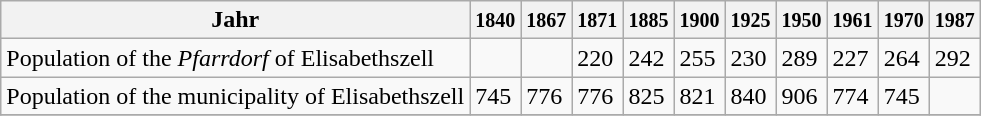<table class="wikitable">
<tr class="hintergrundfarbe6">
<th>Jahr</th>
<th><small>1840</small></th>
<th><small>1867</small></th>
<th><small>1871</small></th>
<th><small>1885</small></th>
<th><small>1900</small></th>
<th><small>1925</small></th>
<th><small>1950</small></th>
<th><small>1961</small></th>
<th><small>1970</small></th>
<th><small>1987</small></th>
</tr>
<tr>
<td>Population of the <em>Pfarrdorf</em> of Elisabethszell</td>
<td></td>
<td></td>
<td>220</td>
<td>242</td>
<td>255</td>
<td>230</td>
<td>289</td>
<td>227</td>
<td>264</td>
<td>292</td>
</tr>
<tr>
<td>Population of the municipality of Elisabethszell</td>
<td>745</td>
<td>776</td>
<td>776</td>
<td>825</td>
<td>821</td>
<td>840</td>
<td>906</td>
<td>774</td>
<td>745</td>
<td></td>
</tr>
<tr>
</tr>
</table>
